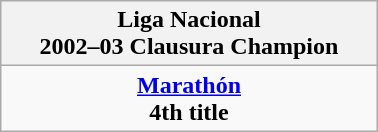<table class="wikitable" style="text-align: center; margin: 0 auto; width: 20%">
<tr>
<th>Liga Nacional<br>2002–03 Clausura Champion</th>
</tr>
<tr>
<td><strong><a href='#'>Marathón</a></strong><br><strong>4th title</strong></td>
</tr>
</table>
